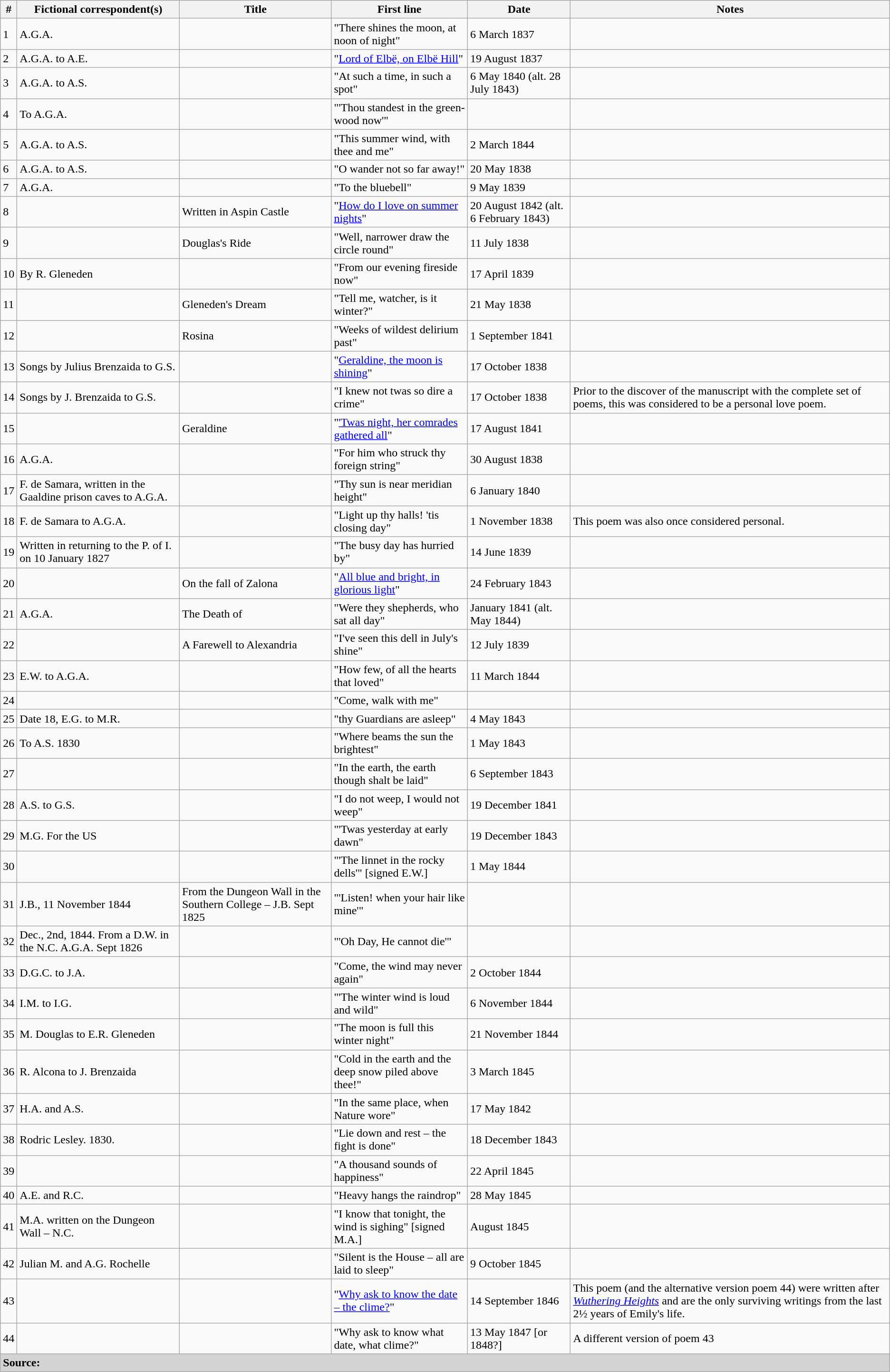<table class="wikitable">
<tr>
<th>#</th>
<th>Fictional correspondent(s)</th>
<th>Title</th>
<th>First line</th>
<th>Date</th>
<th>Notes</th>
</tr>
<tr>
<td>1</td>
<td>A.G.A.</td>
<td></td>
<td>"There shines the moon, at noon of night"</td>
<td>6 March 1837</td>
<td></td>
</tr>
<tr>
<td>2</td>
<td>A.G.A. to A.E.</td>
<td></td>
<td>"<a href='#'>Lord of Elbë, on Elbë Hill</a>"</td>
<td>19 August 1837</td>
<td></td>
</tr>
<tr>
<td>3</td>
<td>A.G.A. to A.S.</td>
<td></td>
<td>"At such a time, in such a spot"</td>
<td>6 May 1840 (alt. 28 July 1843)</td>
<td></td>
</tr>
<tr>
<td>4</td>
<td>To A.G.A.</td>
<td></td>
<td>"'Thou standest in the green-wood now'"</td>
<td></td>
<td></td>
</tr>
<tr>
<td>5</td>
<td>A.G.A. to A.S.</td>
<td></td>
<td>"This summer wind, with thee and me"</td>
<td>2 March 1844</td>
<td></td>
</tr>
<tr>
<td>6</td>
<td>A.G.A. to A.S.</td>
<td></td>
<td>"O wander not so far away!"</td>
<td>20 May 1838</td>
<td></td>
</tr>
<tr>
<td>7</td>
<td>A.G.A.</td>
<td></td>
<td>"To the bluebell"</td>
<td>9 May 1839</td>
<td></td>
</tr>
<tr>
<td>8</td>
<td></td>
<td>Written in Aspin Castle</td>
<td>"<a href='#'>How do I love on summer nights</a>"</td>
<td>20 August 1842 (alt. 6 February 1843)</td>
<td></td>
</tr>
<tr>
<td>9</td>
<td></td>
<td>Douglas's Ride</td>
<td>"Well, narrower draw the circle round"</td>
<td>11 July 1838</td>
<td></td>
</tr>
<tr>
<td>10</td>
<td>By R. Gleneden</td>
<td></td>
<td>"From our evening fireside now"</td>
<td>17 April 1839</td>
<td></td>
</tr>
<tr>
<td>11</td>
<td></td>
<td>Gleneden's Dream</td>
<td>"Tell me, watcher, is it winter?"</td>
<td>21 May 1838</td>
<td></td>
</tr>
<tr>
<td>12</td>
<td></td>
<td>Rosina</td>
<td>"Weeks of wildest delirium past"</td>
<td>1 September 1841</td>
<td></td>
</tr>
<tr>
<td>13</td>
<td>Songs by Julius Brenzaida to G.S.</td>
<td></td>
<td>"<a href='#'>Geraldine, the moon is shining</a>"</td>
<td>17 October 1838</td>
<td></td>
</tr>
<tr>
<td>14</td>
<td>Songs by J. Brenzaida to G.S.</td>
<td></td>
<td>"I knew not twas so dire a crime"</td>
<td>17 October 1838</td>
<td>Prior to the discover of the manuscript with the complete set of poems, this was considered to be a personal love poem.</td>
</tr>
<tr>
<td>15</td>
<td></td>
<td>Geraldine</td>
<td>"<a href='#'>'Twas night, her comrades gathered all</a>"</td>
<td>17 August 1841</td>
<td></td>
</tr>
<tr>
<td>16</td>
<td>A.G.A.</td>
<td></td>
<td>"For him who struck thy foreign string"</td>
<td>30 August 1838</td>
<td></td>
</tr>
<tr>
<td>17</td>
<td>F. de Samara, written in the Gaaldine prison caves to A.G.A.</td>
<td></td>
<td>"Thy sun is near meridian height"</td>
<td>6 January 1840</td>
<td></td>
</tr>
<tr>
<td>18</td>
<td>F. de Samara to A.G.A.</td>
<td></td>
<td>"Light up thy halls! 'tis closing day"</td>
<td>1 November 1838</td>
<td>This poem was also once considered personal.</td>
</tr>
<tr>
<td>19</td>
<td>Written in returning to the P. of I. on 10 January 1827</td>
<td></td>
<td>"The busy day has hurried by"</td>
<td>14 June 1839</td>
<td></td>
</tr>
<tr>
<td>20</td>
<td></td>
<td>On the fall of Zalona</td>
<td>"<a href='#'>All blue and bright, in glorious light</a>"</td>
<td>24 February 1843</td>
<td></td>
</tr>
<tr>
<td>21</td>
<td>A.G.A.</td>
<td>The Death of</td>
<td>"Were they shepherds, who sat all day"</td>
<td>January 1841 (alt. May 1844)</td>
<td></td>
</tr>
<tr>
<td>22</td>
<td></td>
<td>A Farewell to Alexandria</td>
<td>"I've seen this dell in July's shine"</td>
<td>12 July 1839</td>
<td></td>
</tr>
<tr>
<td>23</td>
<td>E.W. to A.G.A.</td>
<td></td>
<td>"How few, of all the hearts that loved"</td>
<td>11 March 1844</td>
<td></td>
</tr>
<tr>
<td>24</td>
<td></td>
<td></td>
<td>"Come, walk with me"</td>
<td></td>
<td></td>
</tr>
<tr>
<td>25</td>
<td>Date 18, E.G. to M.R.</td>
<td></td>
<td>"thy Guardians are asleep"</td>
<td>4 May 1843</td>
<td></td>
</tr>
<tr>
<td>26</td>
<td>To A.S. 1830</td>
<td></td>
<td>"Where beams the sun the brightest"</td>
<td>1 May 1843</td>
<td></td>
</tr>
<tr>
<td>27</td>
<td></td>
<td></td>
<td>"In the earth, the earth though shalt be laid"</td>
<td>6 September 1843</td>
<td></td>
</tr>
<tr>
<td>28</td>
<td>A.S. to G.S.</td>
<td></td>
<td>"I do not weep, I would not weep"</td>
<td>19 December 1841</td>
<td></td>
</tr>
<tr>
<td>29</td>
<td>M.G. For the US</td>
<td></td>
<td>"'Twas yesterday at early dawn"</td>
<td>19 December 1843</td>
<td></td>
</tr>
<tr>
<td>30</td>
<td></td>
<td></td>
<td>"'The linnet in the rocky dells'" [signed E.W.]</td>
<td>1 May 1844</td>
<td></td>
</tr>
<tr>
<td>31</td>
<td>J.B., 11 November 1844</td>
<td>From the Dungeon Wall in the Southern College – J.B. Sept 1825</td>
<td>"'Listen! when your hair like mine'"</td>
<td></td>
<td></td>
</tr>
<tr>
<td>32</td>
<td>Dec., 2nd, 1844. From a D.W. in the N.C. A.G.A. Sept 1826</td>
<td></td>
<td>"'Oh Day, He cannot die'"</td>
<td></td>
<td></td>
</tr>
<tr>
<td>33</td>
<td>D.G.C. to J.A.</td>
<td></td>
<td>"Come, the wind may never again"</td>
<td>2 October 1844</td>
<td></td>
</tr>
<tr>
<td>34</td>
<td>I.M. to I.G.</td>
<td></td>
<td>"'The winter wind is loud and wild"</td>
<td>6 November 1844</td>
<td></td>
</tr>
<tr>
<td>35</td>
<td>M. Douglas to E.R. Gleneden</td>
<td></td>
<td>"The moon is full this winter night"</td>
<td>21 November 1844</td>
<td></td>
</tr>
<tr>
<td>36</td>
<td>R. Alcona to J. Brenzaida</td>
<td></td>
<td>"Cold in the earth and the deep snow piled above thee!"</td>
<td>3 March 1845</td>
<td></td>
</tr>
<tr>
<td>37</td>
<td>H.A. and A.S.</td>
<td></td>
<td>"In the same place, when Nature wore"</td>
<td>17 May 1842</td>
<td></td>
</tr>
<tr>
<td>38</td>
<td>Rodric Lesley. 1830.</td>
<td></td>
<td>"Lie down and rest – the fight is done"</td>
<td>18 December 1843</td>
<td></td>
</tr>
<tr>
<td>39</td>
<td></td>
<td></td>
<td>"A thousand sounds of happiness"</td>
<td>22 April 1845</td>
<td></td>
</tr>
<tr>
<td>40</td>
<td>A.E. and R.C.</td>
<td></td>
<td>"Heavy hangs the raindrop"</td>
<td>28 May 1845</td>
<td></td>
</tr>
<tr>
<td>41</td>
<td>M.A. written on the Dungeon Wall – N.C.</td>
<td></td>
<td>"I know that tonight, the wind is sighing" [signed M.A.]</td>
<td>August 1845</td>
<td></td>
</tr>
<tr>
<td>42</td>
<td>Julian M. and A.G. Rochelle</td>
<td></td>
<td>"Silent is the House – all are laid to sleep"</td>
<td>9 October 1845</td>
<td></td>
</tr>
<tr>
<td>43</td>
<td></td>
<td></td>
<td>"<a href='#'>Why ask to know the date – the clime?</a>"</td>
<td>14 September 1846</td>
<td>This poem (and the alternative version poem 44) were written after <em><a href='#'>Wuthering Heights</a></em> and are the only surviving writings from the last 2½ years of Emily's life.</td>
</tr>
<tr>
<td>44</td>
<td></td>
<td></td>
<td>"Why ask to know what date, what clime?"</td>
<td>13 May 1847 [or 1848?]</td>
<td>A different version of poem 43</td>
</tr>
<tr>
<td colspan="6" style="background: lightgray;"><strong>Source:</strong> </td>
</tr>
</table>
